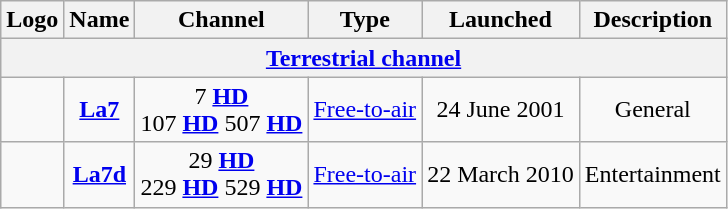<table class="wikitable" style="text-align:center">
<tr>
<th>Logo</th>
<th>Name</th>
<th>Channel</th>
<th>Type</th>
<th>Launched</th>
<th>Description</th>
</tr>
<tr>
<th colspan="6"><a href='#'>Terrestrial channel</a></th>
</tr>
<tr>
<td></td>
<td><strong><a href='#'>La7</a></strong></td>
<td>7 <strong><a href='#'>HD</a></strong><br>107 <strong><a href='#'>HD</a></strong> 
507 <strong><a href='#'>HD</a></strong></td>
<td><a href='#'>Free-to-air</a></td>
<td>24 June 2001</td>
<td>General</td>
</tr>
<tr>
<td></td>
<td><strong><a href='#'>La7d</a></strong></td>
<td>29 <strong><a href='#'>HD</a></strong><br>229 <strong><a href='#'>HD</a></strong> 
529 <strong><a href='#'>HD</a></strong></td>
<td><a href='#'>Free-to-air</a></td>
<td>22 March 2010</td>
<td>Entertainment</td>
</tr>
</table>
